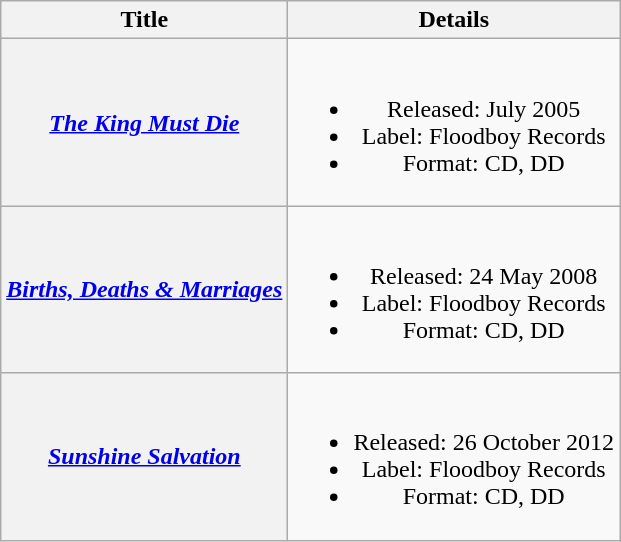<table class="wikitable plainrowheaders" style="text-align:center;" border="1">
<tr>
<th scope="col">Title</th>
<th scope="col">Details</th>
</tr>
<tr>
<th scope="row"><em><a href='#'>The King Must Die</a></em></th>
<td><br><ul><li>Released: July 2005</li><li>Label: Floodboy Records</li><li>Format: CD, DD</li></ul></td>
</tr>
<tr>
<th scope="row"><em><a href='#'>Births, Deaths & Marriages</a></em></th>
<td><br><ul><li>Released: 24 May 2008</li><li>Label: Floodboy Records</li><li>Format: CD, DD</li></ul></td>
</tr>
<tr>
<th scope="row"><em><a href='#'>Sunshine Salvation</a></em></th>
<td><br><ul><li>Released: 26 October 2012</li><li>Label: Floodboy Records</li><li>Format: CD, DD</li></ul></td>
</tr>
</table>
